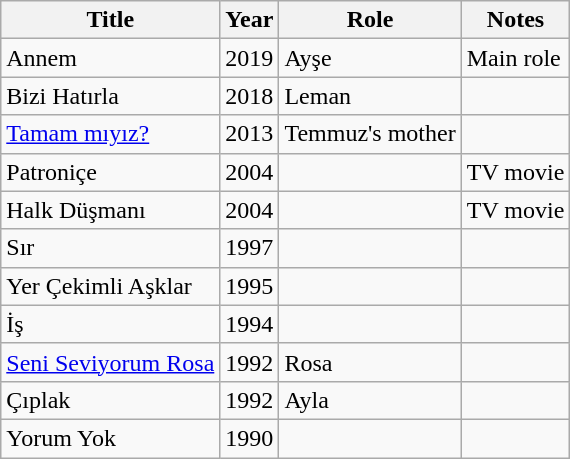<table class="wikitable">
<tr>
<th>Title</th>
<th>Year</th>
<th>Role</th>
<th>Notes</th>
</tr>
<tr>
<td>Annem</td>
<td>2019</td>
<td>Ayşe</td>
<td>Main role</td>
</tr>
<tr>
<td>Bizi Hatırla</td>
<td>2018</td>
<td>Leman</td>
<td></td>
</tr>
<tr>
<td><a href='#'>Tamam mıyız?</a></td>
<td>2013</td>
<td>Temmuz's mother</td>
<td></td>
</tr>
<tr>
<td>Patroniçe</td>
<td>2004</td>
<td></td>
<td>TV movie</td>
</tr>
<tr>
<td>Halk Düşmanı</td>
<td>2004</td>
<td></td>
<td>TV movie</td>
</tr>
<tr>
<td>Sır</td>
<td>1997</td>
<td></td>
<td></td>
</tr>
<tr>
<td>Yer Çekimli Aşklar</td>
<td>1995</td>
<td></td>
<td></td>
</tr>
<tr>
<td>İş</td>
<td>1994</td>
<td></td>
<td></td>
</tr>
<tr>
<td><a href='#'>Seni Seviyorum Rosa</a></td>
<td>1992</td>
<td>Rosa</td>
<td></td>
</tr>
<tr>
<td>Çıplak</td>
<td>1992</td>
<td>Ayla</td>
<td></td>
</tr>
<tr>
<td>Yorum Yok</td>
<td>1990</td>
<td></td>
<td></td>
</tr>
</table>
